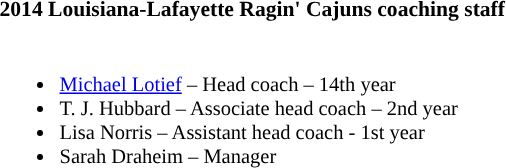<table class="toccolours" style="text-align: left; font-size:90%;">
<tr>
<th colspan="9">2014 Louisiana-Lafayette Ragin' Cajuns coaching staff</th>
</tr>
<tr>
<td style="font-size:95%; vertical-align:top;"><br><ul><li><a href='#'>Michael Lotief</a> – Head coach – 14th year</li><li>T. J. Hubbard – Associate head coach – 2nd year</li><li>Lisa Norris – Assistant head coach - 1st year</li><li>Sarah Draheim – Manager</li></ul></td>
</tr>
</table>
